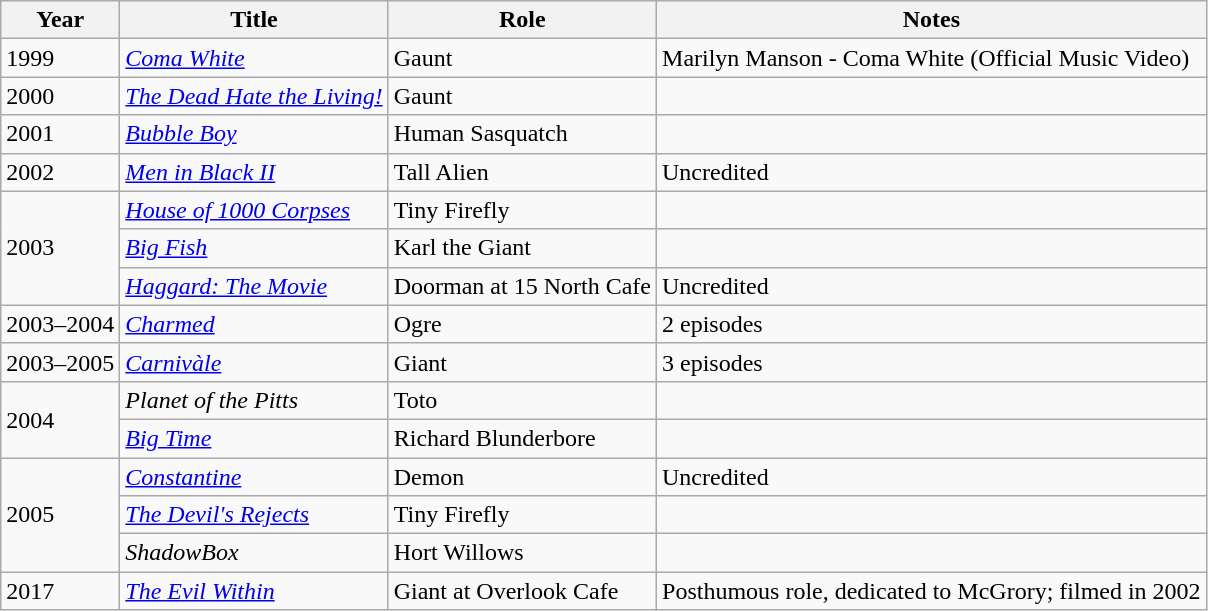<table class="wikitable">
<tr>
<th>Year</th>
<th>Title</th>
<th>Role</th>
<th>Notes</th>
</tr>
<tr>
<td>1999</td>
<td><em><a href='#'>Coma White</a></em></td>
<td>Gaunt</td>
<td>Marilyn Manson - Coma White (Official Music Video)</td>
</tr>
<tr>
<td>2000</td>
<td><em><a href='#'>The Dead Hate the Living!</a></em></td>
<td>Gaunt</td>
<td></td>
</tr>
<tr>
<td>2001</td>
<td><em><a href='#'>Bubble Boy</a></em></td>
<td>Human Sasquatch</td>
<td></td>
</tr>
<tr>
<td>2002</td>
<td><em><a href='#'>Men in Black II</a></em></td>
<td>Tall Alien</td>
<td>Uncredited</td>
</tr>
<tr>
<td rowspan="3">2003</td>
<td><em><a href='#'>House of 1000 Corpses</a></em></td>
<td>Tiny Firefly</td>
<td></td>
</tr>
<tr>
<td><em><a href='#'>Big Fish</a></em></td>
<td>Karl the Giant</td>
<td></td>
</tr>
<tr>
<td><em><a href='#'>Haggard: The Movie</a></em></td>
<td>Doorman at 15 North Cafe</td>
<td>Uncredited</td>
</tr>
<tr>
<td>2003–2004</td>
<td><em><a href='#'>Charmed</a></em></td>
<td>Ogre</td>
<td>2 episodes</td>
</tr>
<tr>
<td>2003–2005</td>
<td><em><a href='#'>Carnivàle</a></em></td>
<td>Giant</td>
<td>3 episodes</td>
</tr>
<tr>
<td rowspan="2">2004</td>
<td><em>Planet of the Pitts</em></td>
<td>Toto</td>
<td></td>
</tr>
<tr>
<td><em><a href='#'>Big Time</a></em></td>
<td>Richard Blunderbore</td>
<td></td>
</tr>
<tr>
<td rowspan="3">2005</td>
<td><em><a href='#'>Constantine</a></em></td>
<td>Demon</td>
<td>Uncredited</td>
</tr>
<tr>
<td><em><a href='#'>The Devil's Rejects</a></em></td>
<td>Tiny Firefly</td>
<td></td>
</tr>
<tr>
<td><em>ShadowBox</em></td>
<td>Hort Willows</td>
<td></td>
</tr>
<tr>
<td>2017</td>
<td><em><a href='#'>The Evil Within</a></em></td>
<td>Giant at Overlook Cafe</td>
<td>Posthumous role, dedicated to McGrory; filmed in 2002</td>
</tr>
</table>
